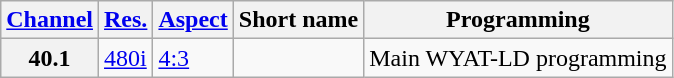<table class="wikitable">
<tr>
<th scope = "col"><a href='#'>Channel</a></th>
<th scope = "col"><a href='#'>Res.</a></th>
<th scope = "col"><a href='#'>Aspect</a></th>
<th scope = "col">Short name</th>
<th scope = "col">Programming</th>
</tr>
<tr>
<th scope = "row">40.1</th>
<td><a href='#'>480i</a></td>
<td><a href='#'>4:3</a></td>
<td></td>
<td>Main WYAT-LD programming</td>
</tr>
</table>
